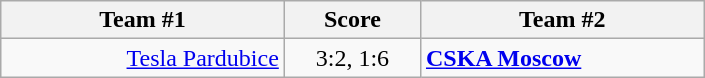<table class="wikitable" style="text-align: center;">
<tr>
<th width=25%>Team #1</th>
<th width=12%>Score</th>
<th width=25%>Team #2</th>
</tr>
<tr>
<td style="text-align: right;"><a href='#'>Tesla Pardubice</a> </td>
<td>3:2, 1:6</td>
<td style="text-align: left;"> <strong><a href='#'>CSKA Moscow</a></strong></td>
</tr>
</table>
